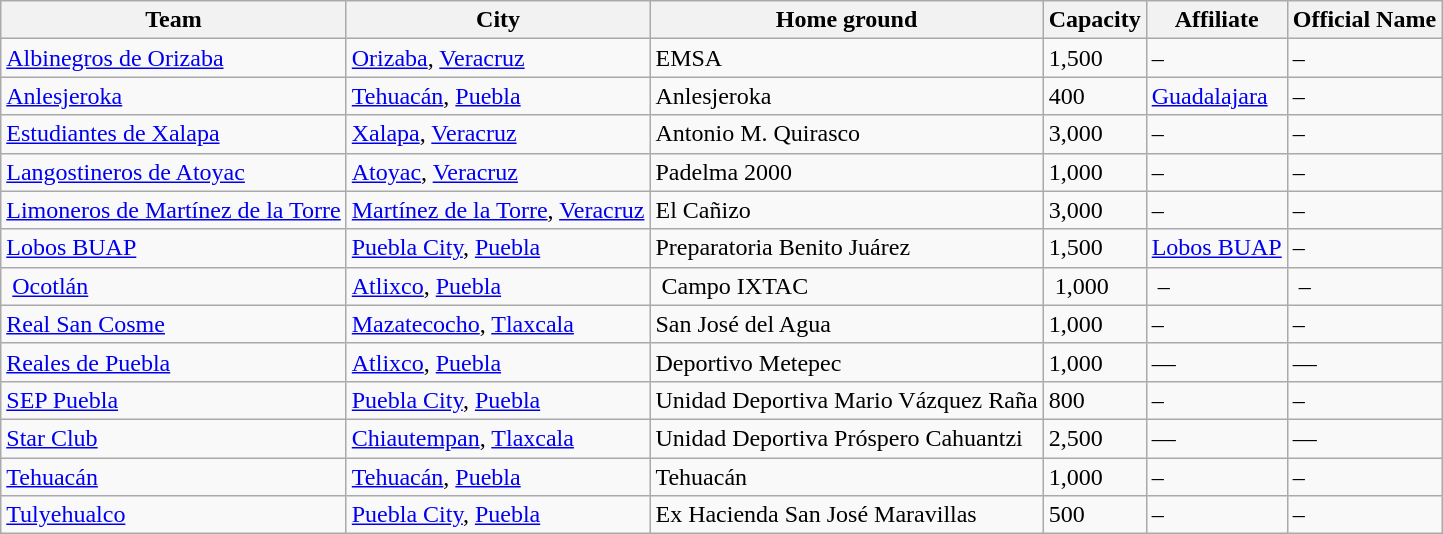<table class="wikitable sortable">
<tr>
<th>Team</th>
<th>City</th>
<th>Home ground</th>
<th>Capacity</th>
<th>Affiliate</th>
<th>Official Name</th>
</tr>
<tr>
<td><a href='#'>Albinegros de Orizaba</a></td>
<td><a href='#'>Orizaba</a>, <a href='#'>Veracruz</a></td>
<td>EMSA</td>
<td>1,500</td>
<td>–</td>
<td>–</td>
</tr>
<tr>
<td><a href='#'>Anlesjeroka</a></td>
<td><a href='#'>Tehuacán</a>, <a href='#'>Puebla</a></td>
<td>Anlesjeroka</td>
<td>400</td>
<td><a href='#'>Guadalajara</a></td>
<td>–</td>
</tr>
<tr>
<td><a href='#'>Estudiantes de Xalapa</a></td>
<td><a href='#'>Xalapa</a>, <a href='#'>Veracruz</a></td>
<td>Antonio M. Quirasco</td>
<td>3,000</td>
<td>–</td>
<td>–</td>
</tr>
<tr>
<td><a href='#'>Langostineros de Atoyac</a></td>
<td><a href='#'>Atoyac</a>, <a href='#'>Veracruz</a></td>
<td>Padelma 2000</td>
<td>1,000</td>
<td>–</td>
<td>–</td>
</tr>
<tr>
<td><a href='#'>Limoneros de Martínez de la Torre</a></td>
<td><a href='#'>Martínez de la Torre</a>, <a href='#'>Veracruz</a></td>
<td>El Cañizo</td>
<td>3,000</td>
<td>–</td>
<td>–</td>
</tr>
<tr>
<td><a href='#'>Lobos BUAP</a></td>
<td><a href='#'>Puebla City</a>, <a href='#'>Puebla</a></td>
<td>Preparatoria Benito Juárez</td>
<td>1,500</td>
<td><a href='#'>Lobos BUAP</a></td>
<td>–</td>
</tr>
<tr>
<td> <a href='#'>Ocotlán</a></td>
<td><a href='#'>Atlixco</a>, <a href='#'>Puebla</a> </td>
<td> Campo IXTAC</td>
<td> 1,000</td>
<td> – </td>
<td> –</td>
</tr>
<tr>
<td><a href='#'>Real San Cosme</a></td>
<td><a href='#'>Mazatecocho</a>, <a href='#'>Tlaxcala</a></td>
<td>San José del Agua</td>
<td>1,000</td>
<td>–</td>
<td>–</td>
</tr>
<tr>
<td><a href='#'>Reales de Puebla</a></td>
<td><a href='#'>Atlixco</a>, <a href='#'>Puebla</a></td>
<td>Deportivo Metepec</td>
<td>1,000</td>
<td>—</td>
<td>—</td>
</tr>
<tr>
<td><a href='#'>SEP Puebla</a></td>
<td><a href='#'>Puebla City</a>, <a href='#'>Puebla</a></td>
<td>Unidad Deportiva Mario Vázquez Raña</td>
<td>800</td>
<td>–</td>
<td>–</td>
</tr>
<tr>
<td><a href='#'>Star Club</a></td>
<td><a href='#'>Chiautempan</a>, <a href='#'>Tlaxcala</a></td>
<td>Unidad Deportiva Próspero Cahuantzi</td>
<td>2,500</td>
<td>—</td>
<td>—</td>
</tr>
<tr>
<td><a href='#'>Tehuacán</a></td>
<td><a href='#'>Tehuacán</a>, <a href='#'>Puebla</a></td>
<td>Tehuacán</td>
<td>1,000</td>
<td>–</td>
<td>–</td>
</tr>
<tr>
<td><a href='#'>Tulyehualco</a></td>
<td><a href='#'>Puebla City</a>, <a href='#'>Puebla</a></td>
<td>Ex Hacienda San José Maravillas</td>
<td>500</td>
<td>–</td>
<td>–</td>
</tr>
</table>
